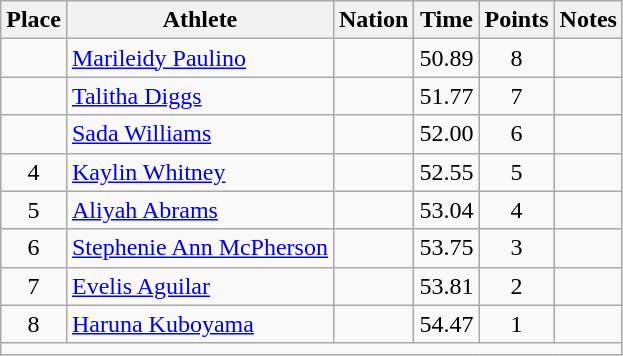<table class="wikitable mw-datatable sortable" style="text-align:center;">
<tr>
<th scope="col">Place</th>
<th scope="col">Athlete</th>
<th scope="col">Nation</th>
<th scope="col">Time</th>
<th scope="col">Points</th>
<th scope="col">Notes</th>
</tr>
<tr>
<td></td>
<td align="left"><a href='#'>Marileidy Paulino</a></td>
<td align="left"></td>
<td>50.89</td>
<td>8</td>
<td></td>
</tr>
<tr>
<td></td>
<td align="left"><a href='#'>Talitha Diggs</a></td>
<td align="left"></td>
<td>51.77</td>
<td>7</td>
<td></td>
</tr>
<tr>
<td></td>
<td align="left"><a href='#'>Sada Williams</a></td>
<td align="left"></td>
<td>52.00</td>
<td>6</td>
<td></td>
</tr>
<tr>
<td>4</td>
<td align="left"><a href='#'>Kaylin Whitney</a></td>
<td align="left"></td>
<td>52.55</td>
<td>5</td>
<td></td>
</tr>
<tr>
<td>5</td>
<td align="left"><a href='#'>Aliyah Abrams</a></td>
<td align="left"></td>
<td>53.04</td>
<td>4</td>
<td></td>
</tr>
<tr>
<td>6</td>
<td align="left"><a href='#'>Stephenie Ann McPherson</a></td>
<td align="left"></td>
<td>53.75</td>
<td>3</td>
<td></td>
</tr>
<tr>
<td>7</td>
<td align="left"><a href='#'>Evelis Aguilar</a></td>
<td align="left"></td>
<td>53.81</td>
<td>2</td>
<td></td>
</tr>
<tr>
<td>8</td>
<td align="left"><a href='#'>Haruna Kuboyama</a></td>
<td align="left"></td>
<td>54.47</td>
<td>1</td>
<td></td>
</tr>
<tr class="sortbottom">
<td colspan="6"></td>
</tr>
</table>
